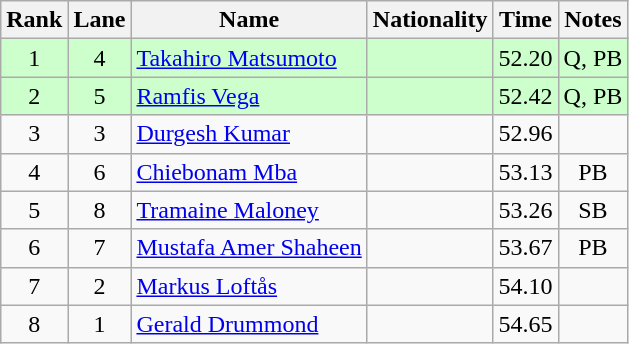<table class="wikitable sortable" style="text-align:center">
<tr>
<th>Rank</th>
<th>Lane</th>
<th>Name</th>
<th>Nationality</th>
<th>Time</th>
<th>Notes</th>
</tr>
<tr bgcolor=ccffcc>
<td align=center>1</td>
<td align=center>4</td>
<td align=left><a href='#'>Takahiro Matsumoto</a></td>
<td align=left></td>
<td>52.20</td>
<td>Q, PB</td>
</tr>
<tr bgcolor=ccffcc>
<td align=center>2</td>
<td align=center>5</td>
<td align=left><a href='#'>Ramfis Vega</a></td>
<td align=left></td>
<td>52.42</td>
<td>Q, PB</td>
</tr>
<tr>
<td align=center>3</td>
<td align=center>3</td>
<td align=left><a href='#'>Durgesh Kumar</a></td>
<td align=left></td>
<td>52.96</td>
<td></td>
</tr>
<tr>
<td align=center>4</td>
<td align=center>6</td>
<td align=left><a href='#'>Chiebonam Mba</a></td>
<td align=left></td>
<td>53.13</td>
<td>PB</td>
</tr>
<tr>
<td align=center>5</td>
<td align=center>8</td>
<td align=left><a href='#'>Tramaine Maloney</a></td>
<td align=left></td>
<td>53.26</td>
<td>SB</td>
</tr>
<tr>
<td align=center>6</td>
<td align=center>7</td>
<td align=left><a href='#'>Mustafa Amer Shaheen</a></td>
<td align=left></td>
<td>53.67</td>
<td>PB</td>
</tr>
<tr>
<td align=center>7</td>
<td align=center>2</td>
<td align=left><a href='#'>Markus Loftås</a></td>
<td align=left></td>
<td>54.10</td>
<td></td>
</tr>
<tr>
<td align=center>8</td>
<td align=center>1</td>
<td align=left><a href='#'>Gerald Drummond</a></td>
<td align=left></td>
<td>54.65</td>
<td></td>
</tr>
</table>
